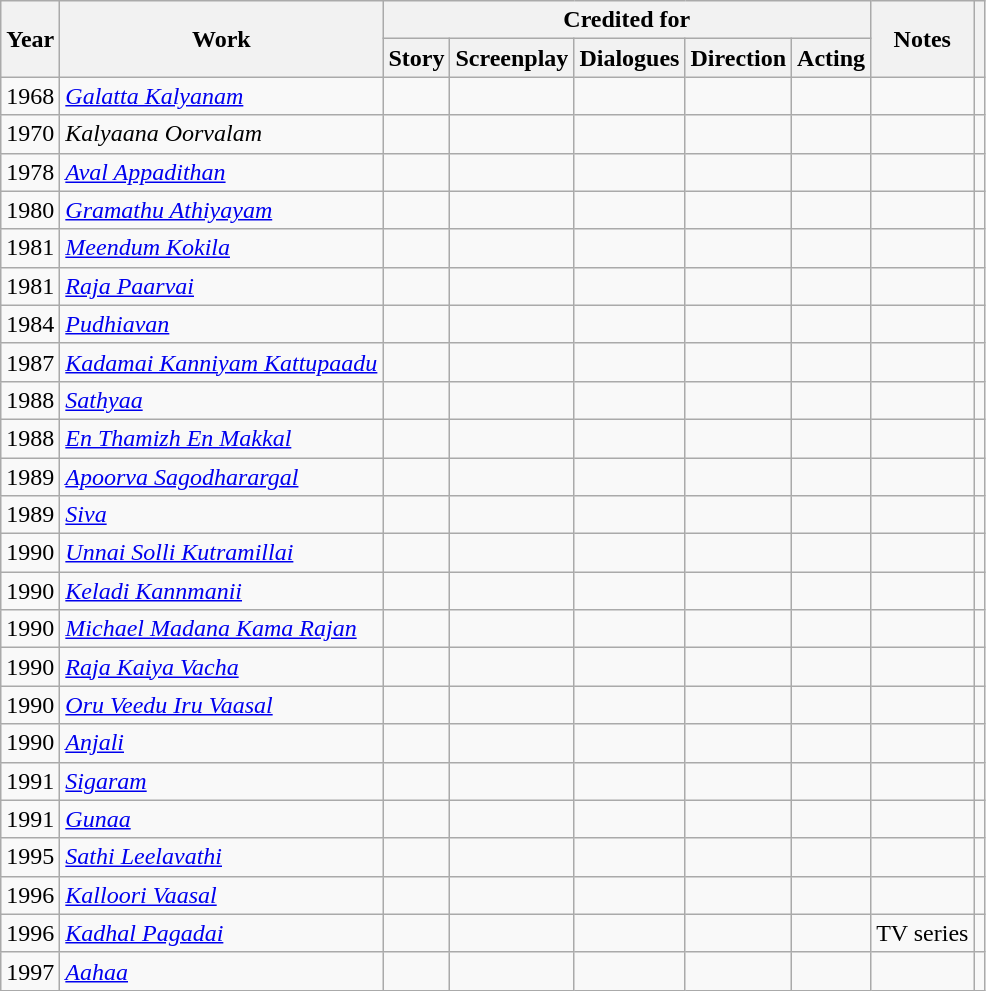<table class="wikitable">
<tr>
<th rowspan="2">Year</th>
<th rowspan="2">Work</th>
<th colspan="5">Credited for</th>
<th rowspan="2">Notes</th>
<th rowspan="2"></th>
</tr>
<tr>
<th>Story</th>
<th>Screenplay</th>
<th>Dialogues</th>
<th>Direction</th>
<th>Acting</th>
</tr>
<tr>
<td>1968</td>
<td><em><a href='#'>Galatta Kalyanam</a></em></td>
<td></td>
<td></td>
<td></td>
<td></td>
<td></td>
<td></td>
<td style="text-align:center;"></td>
</tr>
<tr>
<td>1970</td>
<td><em>Kalyaana Oorvalam</em></td>
<td></td>
<td></td>
<td></td>
<td></td>
<td></td>
<td></td>
<td style="text-align:center;"></td>
</tr>
<tr>
<td>1978</td>
<td><em><a href='#'>Aval Appadithan</a></em></td>
<td></td>
<td></td>
<td></td>
<td></td>
<td></td>
<td></td>
<td style="text-align:center;"></td>
</tr>
<tr>
<td>1980</td>
<td><em><a href='#'>Gramathu Athiyayam</a></em></td>
<td></td>
<td></td>
<td></td>
<td></td>
<td></td>
<td></td>
<td style="text-align:center;"></td>
</tr>
<tr>
<td>1981</td>
<td><em><a href='#'>Meendum Kokila</a></em></td>
<td></td>
<td></td>
<td></td>
<td></td>
<td></td>
<td></td>
<td style="text-align:center;"></td>
</tr>
<tr>
<td>1981</td>
<td><em><a href='#'>Raja Paarvai</a></em></td>
<td></td>
<td></td>
<td></td>
<td></td>
<td></td>
<td></td>
<td style="text-align:center;"></td>
</tr>
<tr>
<td>1984</td>
<td><em><a href='#'>Pudhiavan</a></em></td>
<td></td>
<td></td>
<td></td>
<td></td>
<td></td>
<td></td>
<td style="text-align:center;"></td>
</tr>
<tr>
<td>1987</td>
<td><em><a href='#'>Kadamai Kanniyam Kattupaadu</a></em></td>
<td></td>
<td></td>
<td></td>
<td></td>
<td></td>
<td></td>
<td style="text-align:center;"></td>
</tr>
<tr>
<td>1988</td>
<td><em><a href='#'>Sathyaa</a></em></td>
<td></td>
<td></td>
<td></td>
<td></td>
<td></td>
<td></td>
<td style="text-align:center;"></td>
</tr>
<tr>
<td>1988</td>
<td><em><a href='#'>En Thamizh En Makkal</a></em></td>
<td></td>
<td></td>
<td></td>
<td></td>
<td></td>
<td></td>
<td style="text-align:center;"></td>
</tr>
<tr>
<td>1989</td>
<td><em><a href='#'>Apoorva Sagodharargal</a></em></td>
<td></td>
<td></td>
<td></td>
<td></td>
<td></td>
<td></td>
<td style="text-align:center;"></td>
</tr>
<tr>
<td>1989</td>
<td><em><a href='#'>Siva</a></em></td>
<td></td>
<td></td>
<td></td>
<td></td>
<td></td>
<td></td>
<td style="text-align:center;"></td>
</tr>
<tr>
<td>1990</td>
<td><em><a href='#'>Unnai Solli Kutramillai</a></em></td>
<td></td>
<td></td>
<td></td>
<td></td>
<td></td>
<td></td>
<td style="text-align:center;"></td>
</tr>
<tr>
<td>1990</td>
<td><em><a href='#'>Keladi Kannmanii</a></em></td>
<td></td>
<td></td>
<td></td>
<td></td>
<td></td>
<td></td>
<td style="text-align:center;"></td>
</tr>
<tr>
<td>1990</td>
<td><em><a href='#'>Michael Madana Kama Rajan</a></em></td>
<td></td>
<td></td>
<td></td>
<td></td>
<td></td>
<td></td>
<td style="text-align:center;"></td>
</tr>
<tr>
<td>1990</td>
<td><em><a href='#'>Raja Kaiya Vacha</a></em></td>
<td></td>
<td></td>
<td></td>
<td></td>
<td></td>
<td></td>
<td style="text-align:center;"></td>
</tr>
<tr>
<td>1990</td>
<td><em><a href='#'>Oru Veedu Iru Vaasal</a></em></td>
<td></td>
<td></td>
<td></td>
<td></td>
<td></td>
<td></td>
<td style="text-align:center;"></td>
</tr>
<tr>
<td>1990</td>
<td><em><a href='#'>Anjali</a></em></td>
<td></td>
<td></td>
<td></td>
<td></td>
<td></td>
<td></td>
<td></td>
</tr>
<tr>
<td>1991</td>
<td><em><a href='#'>Sigaram</a></em></td>
<td></td>
<td></td>
<td></td>
<td></td>
<td></td>
<td></td>
<td style="text-align:center;"></td>
</tr>
<tr>
<td>1991</td>
<td><em><a href='#'>Gunaa</a></em></td>
<td></td>
<td></td>
<td></td>
<td></td>
<td></td>
<td></td>
<td style="text-align:center;"></td>
</tr>
<tr>
<td>1995</td>
<td><em><a href='#'>Sathi Leelavathi</a></em></td>
<td></td>
<td></td>
<td></td>
<td></td>
<td></td>
<td></td>
<td style="text-align:center;"></td>
</tr>
<tr>
<td>1996</td>
<td><em><a href='#'>Kalloori Vaasal</a></em></td>
<td></td>
<td></td>
<td></td>
<td></td>
<td></td>
<td></td>
<td style="text-align:center;"></td>
</tr>
<tr>
<td>1996</td>
<td><em><a href='#'>Kadhal Pagadai</a></em></td>
<td></td>
<td></td>
<td></td>
<td></td>
<td></td>
<td>TV series</td>
<td style="text-align:center;"></td>
</tr>
<tr>
<td>1997</td>
<td><em><a href='#'>Aahaa</a></em></td>
<td></td>
<td></td>
<td></td>
<td></td>
<td></td>
<td></td>
<td style="text-align:center;"></td>
</tr>
</table>
